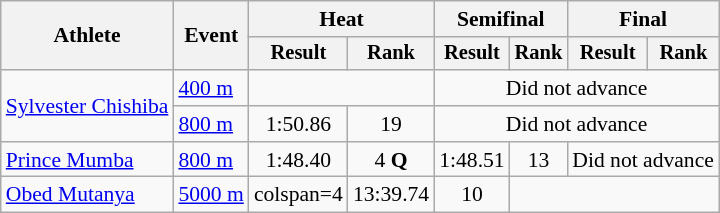<table class="wikitable" style="font-size:90%">
<tr>
<th rowspan=2>Athlete</th>
<th rowspan=2>Event</th>
<th colspan=2>Heat</th>
<th colspan=2>Semifinal</th>
<th colspan=2>Final</th>
</tr>
<tr style="font-size:95%">
<th>Result</th>
<th>Rank</th>
<th>Result</th>
<th>Rank</th>
<th>Result</th>
<th>Rank</th>
</tr>
<tr align=center>
<td align=left rowspan=2><a href='#'>Sylvester Chishiba</a></td>
<td align=left><a href='#'>400 m</a></td>
<td colspan=2></td>
<td colspan=4>Did not advance</td>
</tr>
<tr align=center>
<td align=left><a href='#'>800 m</a></td>
<td>1:50.86</td>
<td>19</td>
<td colspan=4>Did not advance</td>
</tr>
<tr align=center>
<td align=left><a href='#'>Prince Mumba</a></td>
<td align=left><a href='#'>800 m</a></td>
<td>1:48.40</td>
<td>4 <strong>Q</strong></td>
<td>1:48.51</td>
<td>13</td>
<td colspan=2>Did not advance</td>
</tr>
<tr align=center>
<td align=left><a href='#'>Obed Mutanya</a></td>
<td align=left><a href='#'>5000 m</a></td>
<td>colspan=4 </td>
<td>13:39.74</td>
<td>10</td>
</tr>
</table>
